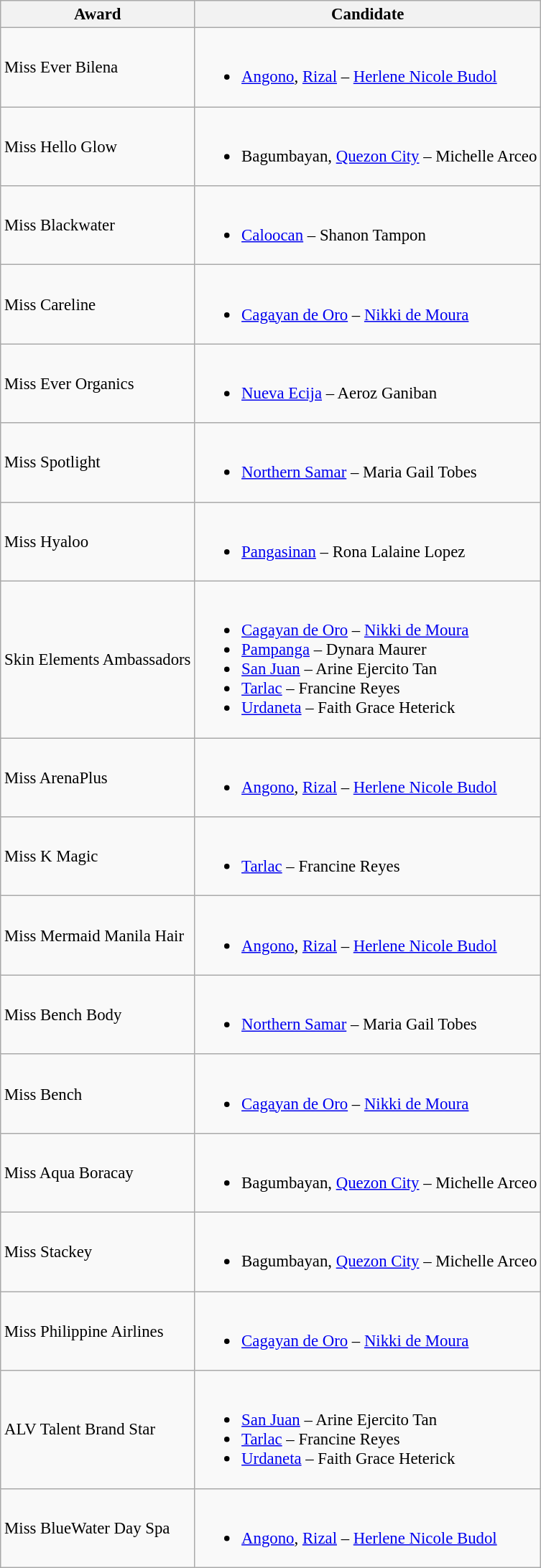<table class="wikitable sortable" style="font-size:95%;">
<tr>
<th>Award</th>
<th>Candidate</th>
</tr>
<tr>
<td>Miss Ever Bilena</td>
<td><br><ul><li><a href='#'>Angono</a>, <a href='#'>Rizal</a> – <a href='#'>Herlene Nicole Budol</a></li></ul></td>
</tr>
<tr>
<td>Miss Hello Glow</td>
<td><br><ul><li>Bagumbayan, <a href='#'>Quezon City</a> – Michelle Arceo</li></ul></td>
</tr>
<tr>
<td>Miss Blackwater</td>
<td><br><ul><li><a href='#'>Caloocan</a> – Shanon Tampon</li></ul></td>
</tr>
<tr>
<td>Miss Careline</td>
<td><br><ul><li><a href='#'>Cagayan de Oro</a> – <a href='#'>Nikki de Moura</a></li></ul></td>
</tr>
<tr>
<td>Miss Ever Organics</td>
<td><br><ul><li><a href='#'>Nueva Ecija</a> – Aeroz Ganiban</li></ul></td>
</tr>
<tr>
<td>Miss Spotlight</td>
<td><br><ul><li><a href='#'>Northern Samar</a> – Maria Gail Tobes</li></ul></td>
</tr>
<tr>
<td>Miss Hyaloo</td>
<td><br><ul><li><a href='#'>Pangasinan</a> – Rona Lalaine Lopez</li></ul></td>
</tr>
<tr>
<td>Skin Elements Ambassadors</td>
<td><br><ul><li><a href='#'>Cagayan de Oro</a> – <a href='#'>Nikki de Moura</a></li><li><a href='#'>Pampanga</a> – Dynara Maurer</li><li><a href='#'>San Juan</a> – Arine Ejercito Tan</li><li><a href='#'>Tarlac</a> – Francine Reyes</li><li><a href='#'>Urdaneta</a> – Faith Grace Heterick</li></ul></td>
</tr>
<tr>
<td>Miss ArenaPlus</td>
<td><br><ul><li><a href='#'>Angono</a>, <a href='#'>Rizal</a> – <a href='#'>Herlene Nicole Budol</a></li></ul></td>
</tr>
<tr>
<td>Miss K Magic</td>
<td><br><ul><li><a href='#'>Tarlac</a> – Francine Reyes</li></ul></td>
</tr>
<tr>
<td>Miss Mermaid Manila Hair</td>
<td><br><ul><li><a href='#'>Angono</a>, <a href='#'>Rizal</a> – <a href='#'>Herlene Nicole Budol</a></li></ul></td>
</tr>
<tr>
<td>Miss Bench Body</td>
<td><br><ul><li><a href='#'>Northern Samar</a> – Maria Gail Tobes</li></ul></td>
</tr>
<tr>
<td>Miss Bench</td>
<td><br><ul><li><a href='#'>Cagayan de Oro</a> – <a href='#'>Nikki de Moura</a></li></ul></td>
</tr>
<tr>
<td>Miss Aqua Boracay</td>
<td><br><ul><li>Bagumbayan, <a href='#'>Quezon City</a> – Michelle Arceo</li></ul></td>
</tr>
<tr>
<td>Miss Stackey</td>
<td><br><ul><li>Bagumbayan, <a href='#'>Quezon City</a> – Michelle Arceo</li></ul></td>
</tr>
<tr>
<td>Miss Philippine Airlines</td>
<td><br><ul><li><a href='#'>Cagayan de Oro</a> – <a href='#'>Nikki de Moura</a></li></ul></td>
</tr>
<tr>
<td>ALV Talent Brand Star</td>
<td><br><ul><li><a href='#'>San Juan</a> – Arine Ejercito Tan</li><li><a href='#'>Tarlac</a> – Francine Reyes</li><li><a href='#'>Urdaneta</a> – Faith Grace Heterick</li></ul></td>
</tr>
<tr>
<td>Miss BlueWater Day Spa</td>
<td><br><ul><li><a href='#'>Angono</a>, <a href='#'>Rizal</a> – <a href='#'>Herlene Nicole Budol</a></li></ul></td>
</tr>
</table>
